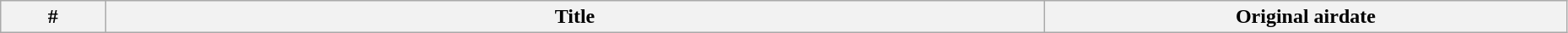<table class="wikitable plainrowheaders" style="width:98%;">
<tr>
<th width="5%">#</th>
<th width="45%">Title</th>
<th width="25%">Original airdate<br>






</th>
</tr>
</table>
